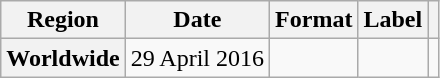<table class="wikitable plainrowheaders">
<tr>
<th>Region</th>
<th>Date</th>
<th>Format</th>
<th>Label</th>
<th></th>
</tr>
<tr>
<th scope="row">Worldwide</th>
<td>29 April 2016</td>
<td></td>
<td></td>
<td></td>
</tr>
</table>
